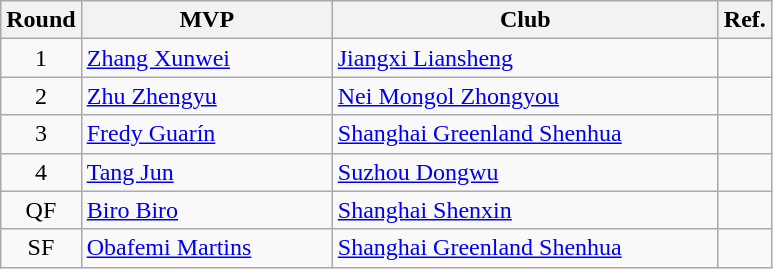<table class="wikitable">
<tr>
<th style="width:25px;">Round</th>
<th style="width:160px;">MVP</th>
<th style="width:250px;">Club</th>
<th style="width:25px;">Ref.</th>
</tr>
<tr>
<td align=center>1</td>
<td> <a href='#'>Zhang Xunwei</a></td>
<td><a href='#'>Jiangxi Liansheng</a></td>
<td></td>
</tr>
<tr>
<td align=center>2</td>
<td> <a href='#'>Zhu Zhengyu</a></td>
<td><a href='#'>Nei Mongol Zhongyou</a></td>
<td></td>
</tr>
<tr>
<td align=center>3</td>
<td> <a href='#'>Fredy Guarín</a></td>
<td><a href='#'>Shanghai Greenland Shenhua</a></td>
<td></td>
</tr>
<tr>
<td align=center>4</td>
<td> <a href='#'>Tang Jun</a></td>
<td><a href='#'>Suzhou Dongwu</a></td>
<td></td>
</tr>
<tr>
<td align=center>QF</td>
<td> <a href='#'>Biro Biro</a></td>
<td><a href='#'>Shanghai Shenxin</a></td>
<td></td>
</tr>
<tr>
<td align=center>SF</td>
<td> <a href='#'>Obafemi Martins</a></td>
<td><a href='#'>Shanghai Greenland Shenhua</a></td>
<td></td>
</tr>
</table>
